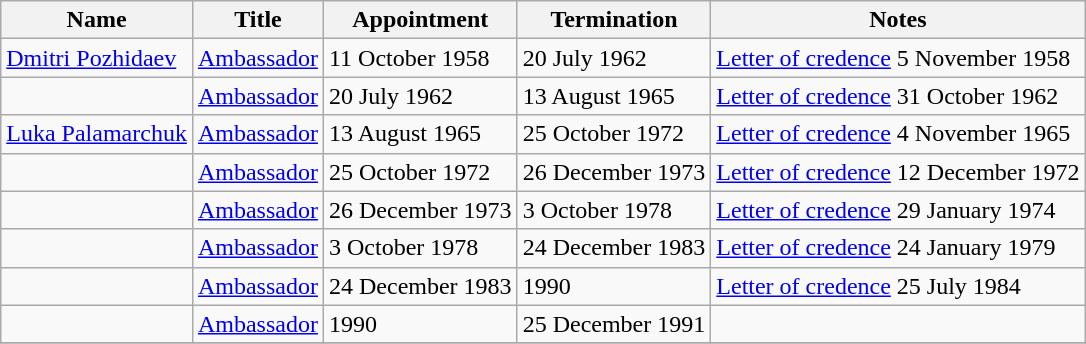<table class="wikitable">
<tr valign="middle">
<th>Name</th>
<th>Title</th>
<th>Appointment</th>
<th>Termination</th>
<th>Notes</th>
</tr>
<tr>
<td><a href='#'>Dmitri Pozhidaev</a></td>
<td><a href='#'>Ambassador</a></td>
<td>11 October 1958</td>
<td>20 July 1962</td>
<td><a href='#'>Letter of credence</a> 5 November 1958</td>
</tr>
<tr>
<td></td>
<td><a href='#'>Ambassador</a></td>
<td>20 July 1962</td>
<td>13 August 1965</td>
<td><a href='#'>Letter of credence</a> 31 October 1962</td>
</tr>
<tr>
<td><a href='#'>Luka Palamarchuk</a></td>
<td><a href='#'>Ambassador</a></td>
<td>13 August 1965</td>
<td>25 October 1972</td>
<td><a href='#'>Letter of credence</a> 4 November 1965</td>
</tr>
<tr>
<td></td>
<td><a href='#'>Ambassador</a></td>
<td>25 October 1972</td>
<td>26 December 1973</td>
<td><a href='#'>Letter of credence</a> 12 December 1972</td>
</tr>
<tr>
<td></td>
<td><a href='#'>Ambassador</a></td>
<td>26 December 1973</td>
<td>3 October 1978</td>
<td><a href='#'>Letter of credence</a> 29 January 1974</td>
</tr>
<tr>
<td></td>
<td><a href='#'>Ambassador</a></td>
<td>3 October 1978</td>
<td>24 December 1983</td>
<td><a href='#'>Letter of credence</a> 24 January 1979</td>
</tr>
<tr>
<td></td>
<td><a href='#'>Ambassador</a></td>
<td>24 December 1983</td>
<td>1990</td>
<td><a href='#'>Letter of credence</a> 25 July 1984</td>
</tr>
<tr>
<td></td>
<td><a href='#'>Ambassador</a></td>
<td>1990</td>
<td>25 December 1991</td>
<td></td>
</tr>
<tr>
</tr>
</table>
